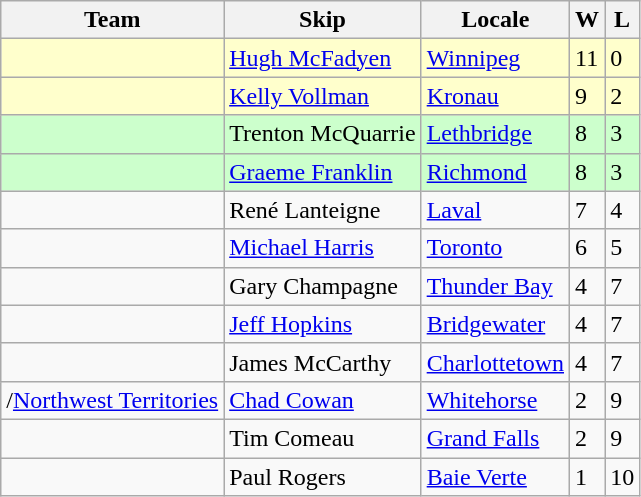<table class="wikitable" border="1">
<tr>
<th>Team</th>
<th>Skip</th>
<th>Locale</th>
<th>W</th>
<th>L</th>
</tr>
<tr bgcolor=#ffffcc>
<td></td>
<td><a href='#'>Hugh McFadyen</a></td>
<td><a href='#'>Winnipeg</a></td>
<td>11</td>
<td>0</td>
</tr>
<tr bgcolor=#ffffcc>
<td></td>
<td><a href='#'>Kelly Vollman</a></td>
<td><a href='#'>Kronau</a></td>
<td>9</td>
<td>2</td>
</tr>
<tr bgcolor=#ccffcc>
<td></td>
<td>Trenton McQuarrie</td>
<td><a href='#'>Lethbridge</a></td>
<td>8</td>
<td>3</td>
</tr>
<tr bgcolor=#ccffcc>
<td></td>
<td><a href='#'>Graeme Franklin</a></td>
<td><a href='#'>Richmond</a></td>
<td>8</td>
<td>3</td>
</tr>
<tr>
<td></td>
<td>René Lanteigne</td>
<td><a href='#'>Laval</a></td>
<td>7</td>
<td>4</td>
</tr>
<tr>
<td></td>
<td><a href='#'>Michael Harris</a></td>
<td><a href='#'>Toronto</a></td>
<td>6</td>
<td>5</td>
</tr>
<tr>
<td></td>
<td>Gary Champagne</td>
<td><a href='#'>Thunder Bay</a></td>
<td>4</td>
<td>7</td>
</tr>
<tr>
<td></td>
<td><a href='#'>Jeff Hopkins</a></td>
<td><a href='#'>Bridgewater</a></td>
<td>4</td>
<td>7</td>
</tr>
<tr>
<td></td>
<td>James McCarthy</td>
<td><a href='#'>Charlottetown</a></td>
<td>4</td>
<td>7</td>
</tr>
<tr>
<td>/<a href='#'>Northwest Territories</a></td>
<td><a href='#'>Chad Cowan</a></td>
<td><a href='#'>Whitehorse</a></td>
<td>2</td>
<td>9</td>
</tr>
<tr>
<td></td>
<td>Tim Comeau</td>
<td><a href='#'>Grand Falls</a></td>
<td>2</td>
<td>9</td>
</tr>
<tr>
<td></td>
<td>Paul Rogers</td>
<td><a href='#'>Baie Verte</a></td>
<td>1</td>
<td>10</td>
</tr>
</table>
